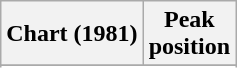<table class="wikitable sortable plainrowheaders" style="text-align:center">
<tr>
<th>Chart (1981)</th>
<th>Peak<br>position</th>
</tr>
<tr>
</tr>
<tr>
</tr>
<tr>
</tr>
<tr>
</tr>
<tr>
</tr>
<tr>
</tr>
</table>
